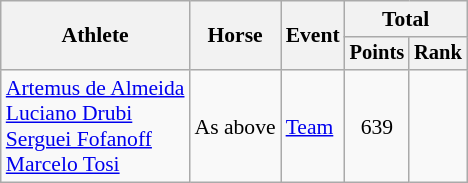<table class=wikitable style=font-size:90%;text-align:center>
<tr>
<th rowspan=2>Athlete</th>
<th rowspan=2>Horse</th>
<th rowspan=2>Event</th>
<th colspan=2>Total</th>
</tr>
<tr style=font-size:95%>
<th>Points</th>
<th>Rank</th>
</tr>
<tr>
<td align=left><a href='#'>Artemus de Almeida</a><br><a href='#'>Luciano Drubi</a><br><a href='#'>Serguei Fofanoff</a><br><a href='#'>Marcelo Tosi</a></td>
<td align=left>As above</td>
<td align=left><a href='#'>Team</a></td>
<td>639</td>
<td></td>
</tr>
</table>
